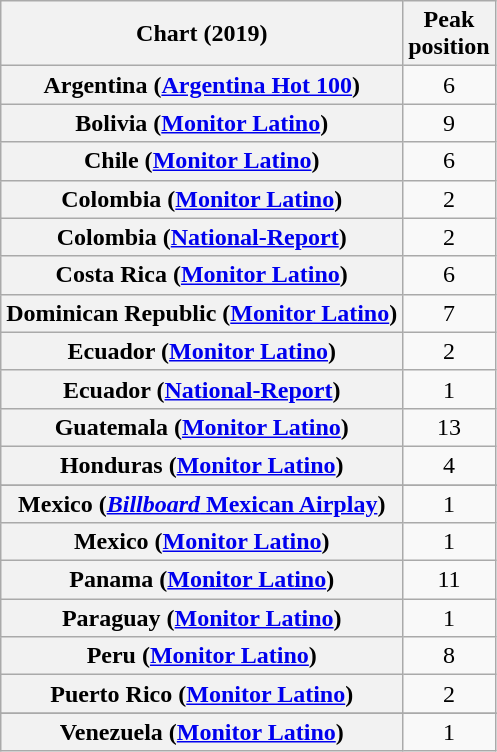<table class="wikitable sortable plainrowheaders" style="text-align:center">
<tr>
<th scope="col">Chart (2019)</th>
<th scope="col">Peak<br>position</th>
</tr>
<tr>
<th scope="row">Argentina (<a href='#'>Argentina Hot 100</a>)</th>
<td>6</td>
</tr>
<tr>
<th scope="row">Bolivia (<a href='#'>Monitor Latino</a>)</th>
<td>9</td>
</tr>
<tr>
<th scope="row">Chile (<a href='#'>Monitor Latino</a>)</th>
<td>6</td>
</tr>
<tr>
<th scope="row">Colombia (<a href='#'>Monitor Latino</a>)</th>
<td>2</td>
</tr>
<tr>
<th scope="row">Colombia (<a href='#'>National-Report</a>)</th>
<td>2</td>
</tr>
<tr>
<th scope="row">Costa Rica (<a href='#'>Monitor Latino</a>)</th>
<td>6</td>
</tr>
<tr>
<th scope="row">Dominican Republic (<a href='#'>Monitor Latino</a>)</th>
<td>7</td>
</tr>
<tr>
<th scope="row">Ecuador (<a href='#'>Monitor Latino</a>)</th>
<td>2</td>
</tr>
<tr>
<th scope="row">Ecuador (<a href='#'>National-Report</a>)</th>
<td>1</td>
</tr>
<tr>
<th scope="row">Guatemala (<a href='#'>Monitor Latino</a>)</th>
<td>13</td>
</tr>
<tr>
<th scope="row">Honduras (<a href='#'>Monitor Latino</a>)</th>
<td>4</td>
</tr>
<tr>
</tr>
<tr>
<th scope="row">Mexico (<a href='#'><em>Billboard</em> Mexican Airplay</a>)</th>
<td>1</td>
</tr>
<tr>
<th scope="row">Mexico (<a href='#'>Monitor Latino</a>)</th>
<td>1</td>
</tr>
<tr>
<th scope="row">Panama (<a href='#'>Monitor Latino</a>)</th>
<td>11</td>
</tr>
<tr>
<th scope="row">Paraguay (<a href='#'>Monitor Latino</a>)</th>
<td>1</td>
</tr>
<tr>
<th scope="row">Peru (<a href='#'>Monitor Latino</a>)</th>
<td>8</td>
</tr>
<tr>
<th scope="row">Puerto Rico (<a href='#'>Monitor Latino</a>)</th>
<td>2</td>
</tr>
<tr>
</tr>
<tr>
</tr>
<tr>
</tr>
<tr>
</tr>
<tr>
</tr>
<tr>
</tr>
<tr>
<th scope="row">Venezuela (<a href='#'>Monitor Latino</a>)</th>
<td>1</td>
</tr>
</table>
